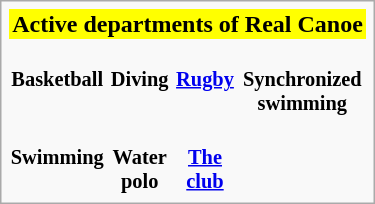<table class="infobox" style="width: 250px;">
<tr bgcolor="yellow" style="text-align: center">
<th colspan="4"><span>Active departments of Real Canoe</span></th>
</tr>
<tr style="font-size: 85%; text-align: center">
<td><br><strong>Basketball</strong></td>
<td><br><strong>Diving</strong></td>
<td><br><strong><a href='#'>Rugby</a></strong></td>
<td><br><strong>Synchronized swimming</strong></td>
</tr>
<tr style="font-size: 85%; text-align: center">
<td><br><strong>Swimming</strong></td>
<td><br><strong>Water polo</strong></td>
<td><br><strong><a href='#'>The club</a></strong></td>
</tr>
</table>
